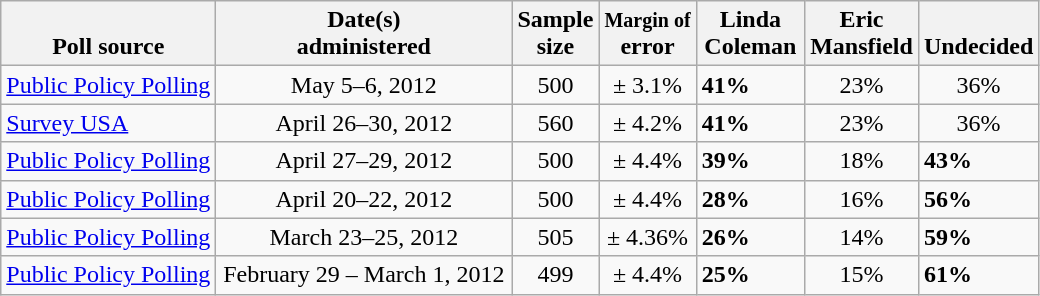<table class="wikitable">
<tr valign= bottom>
<th>Poll source</th>
<th style="width:190px;">Date(s)<br>administered</th>
<th class=small>Sample<br>size</th>
<th><small>Margin of</small><br>error</th>
<th style="width:65px;">Linda<br>Coleman</th>
<th style="width:65px;">Eric<br>Mansfield</th>
<th style="width:65px;">Undecided</th>
</tr>
<tr>
<td><a href='#'>Public Policy Polling</a></td>
<td align=center>May 5–6, 2012</td>
<td align=center>500</td>
<td align=center>± 3.1%</td>
<td><strong>41%</strong></td>
<td align=center>23%</td>
<td align=center>36%</td>
</tr>
<tr>
<td><a href='#'>Survey USA</a></td>
<td align=center>April 26–30, 2012</td>
<td align=center>560</td>
<td align=center>± 4.2%</td>
<td><strong>41%</strong></td>
<td align=center>23%</td>
<td align=center>36%</td>
</tr>
<tr>
<td><a href='#'>Public Policy Polling</a></td>
<td align=center>April 27–29, 2012</td>
<td align=center>500</td>
<td align=center>± 4.4%</td>
<td><strong>39%</strong></td>
<td align=center>18%</td>
<td><strong>43%</strong></td>
</tr>
<tr>
<td><a href='#'>Public Policy Polling</a></td>
<td align=center>April 20–22, 2012</td>
<td align=center>500</td>
<td align=center>± 4.4%</td>
<td><strong>28%</strong></td>
<td align=center>16%</td>
<td><strong>56%</strong></td>
</tr>
<tr>
<td><a href='#'>Public Policy Polling</a></td>
<td align=center>March 23–25, 2012</td>
<td align=center>505</td>
<td align=center>± 4.36%</td>
<td><strong>26%</strong></td>
<td align=center>14%</td>
<td><strong>59%</strong></td>
</tr>
<tr>
<td><a href='#'>Public Policy Polling</a></td>
<td align=center>February 29 – March 1, 2012</td>
<td align=center>499</td>
<td align=center>± 4.4%</td>
<td><strong>25%</strong></td>
<td align=center>15%</td>
<td><strong>61%</strong></td>
</tr>
</table>
